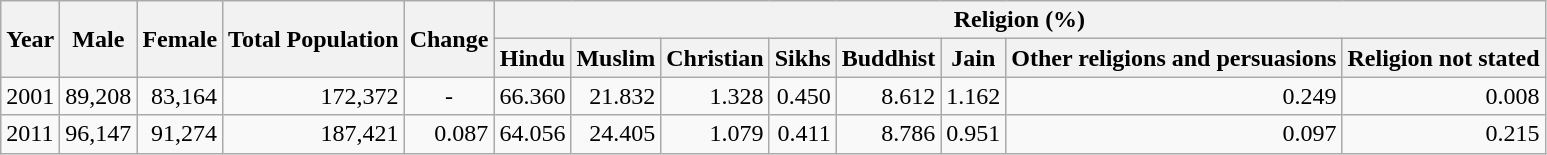<table class="wikitable">
<tr>
<th rowspan="2">Year</th>
<th rowspan="2">Male</th>
<th rowspan="2">Female</th>
<th rowspan="2">Total Population</th>
<th rowspan="2">Change</th>
<th colspan="8">Religion (%)</th>
</tr>
<tr>
<th>Hindu</th>
<th>Muslim</th>
<th>Christian</th>
<th>Sikhs</th>
<th>Buddhist</th>
<th>Jain</th>
<th>Other religions and persuasions</th>
<th>Religion not stated</th>
</tr>
<tr>
<td>2001</td>
<td style="text-align:right;">89,208</td>
<td style="text-align:right;">83,164</td>
<td style="text-align:right;">172,372</td>
<td style="text-align:center;">-</td>
<td style="text-align:right;">66.360</td>
<td style="text-align:right;">21.832</td>
<td style="text-align:right;">1.328</td>
<td style="text-align:right;">0.450</td>
<td style="text-align:right;">8.612</td>
<td style="text-align:right;">1.162</td>
<td style="text-align:right;">0.249</td>
<td style="text-align:right;">0.008</td>
</tr>
<tr>
<td>2011</td>
<td style="text-align:right;">96,147</td>
<td style="text-align:right;">91,274</td>
<td style="text-align:right;">187,421</td>
<td style="text-align:right;">0.087</td>
<td style="text-align:right;">64.056</td>
<td style="text-align:right;">24.405</td>
<td style="text-align:right;">1.079</td>
<td style="text-align:right;">0.411</td>
<td style="text-align:right;">8.786</td>
<td style="text-align:right;">0.951</td>
<td style="text-align:right;">0.097</td>
<td style="text-align:right;">0.215</td>
</tr>
</table>
